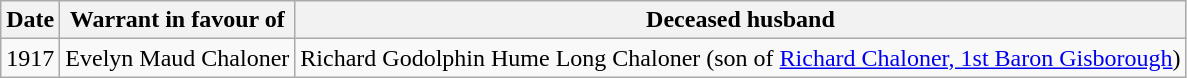<table class="wikitable">
<tr>
<th>Date</th>
<th>Warrant in favour of</th>
<th>Deceased husband</th>
</tr>
<tr>
<td>1917</td>
<td>Evelyn Maud Chaloner</td>
<td>Richard Godolphin Hume Long Chaloner (son of <a href='#'>Richard Chaloner, 1st Baron Gisborough</a>)</td>
</tr>
</table>
